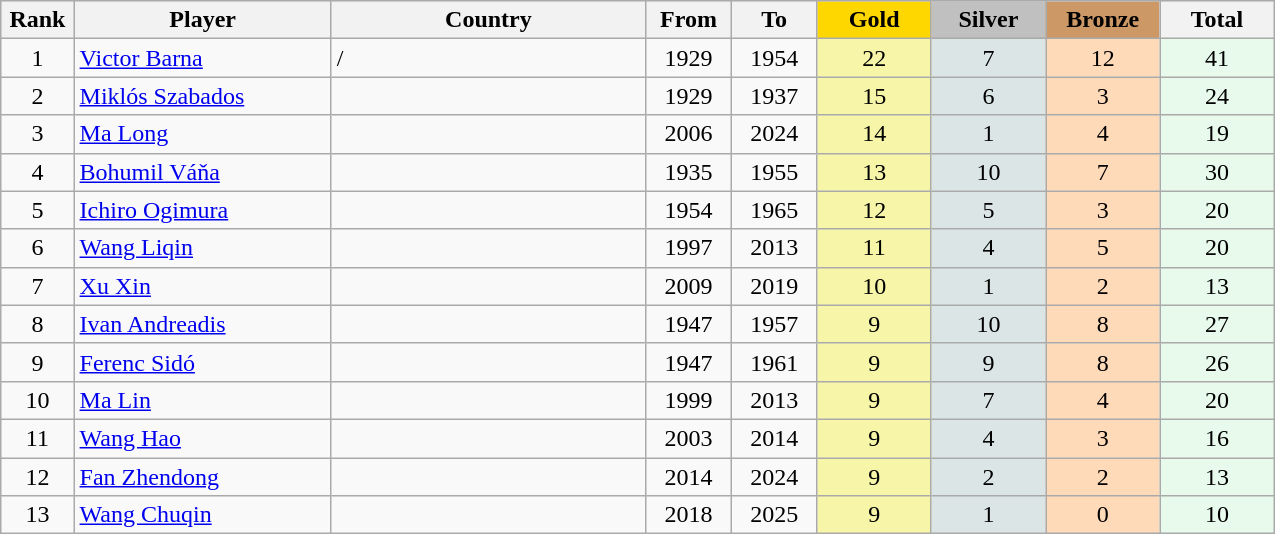<table class="wikitable plainrowheaders" width="850" style="text-align:center;">
<tr style="background-color:#EDEDED;">
<th class="hintergrundfarbe5" style="width:4%">Rank</th>
<th class="hintergrundfarbe5" style="width:18%">Player</th>
<th class="hintergrundfarbe5" style="width:22%">Country</th>
<th class="hintergrundfarbe5" style="width:6%">From</th>
<th class="hintergrundfarbe5" style="width:6%">To</th>
<th style="background:gold; width:8%">Gold</th>
<th style="background:silver; width:8%">Silver</th>
<th style="background:#CC9966; width:8%">Bronze</th>
<th class="hintergrundfarbe5" style="width:8%">Total</th>
</tr>
<tr>
<td>1</td>
<td align="left"><a href='#'>Victor Barna</a></td>
<td align="left"> / </td>
<td>1929</td>
<td>1954</td>
<td bgcolor="#F7F6A8">22</td>
<td bgcolor="#DCE5E5">7</td>
<td bgcolor="#FFDAB9">12</td>
<td bgcolor="#E7FAEC">41</td>
</tr>
<tr>
<td>2</td>
<td align="left"><a href='#'>Miklós Szabados</a></td>
<td align="left"></td>
<td>1929</td>
<td>1937</td>
<td bgcolor="#F7F6A8">15</td>
<td bgcolor="#DCE5E5">6</td>
<td bgcolor="#FFDAB9">3</td>
<td bgcolor="#E7FAEC">24</td>
</tr>
<tr>
<td>3</td>
<td align="left"><a href='#'>Ma Long</a></td>
<td align="left"></td>
<td>2006</td>
<td>2024</td>
<td bgcolor="#F7F6A8">14</td>
<td bgcolor="#DCE5E5">1</td>
<td bgcolor="#FFDAB9">4</td>
<td bgcolor="#E7FAEC">19</td>
</tr>
<tr>
<td>4</td>
<td align="left"><a href='#'>Bohumil Váňa</a></td>
<td align="left"></td>
<td>1935</td>
<td>1955</td>
<td bgcolor="#F7F6A8">13</td>
<td bgcolor="#DCE5E5">10</td>
<td bgcolor="#FFDAB9">7</td>
<td bgcolor="#E7FAEC">30</td>
</tr>
<tr>
<td>5</td>
<td align="left"><a href='#'>Ichiro Ogimura</a></td>
<td align="left"></td>
<td>1954</td>
<td>1965</td>
<td bgcolor="#F7F6A8">12</td>
<td bgcolor="#DCE5E5">5</td>
<td bgcolor="#FFDAB9">3</td>
<td bgcolor="#E7FAEC">20</td>
</tr>
<tr>
<td>6</td>
<td align="left"><a href='#'>Wang Liqin</a></td>
<td align="left"></td>
<td>1997</td>
<td>2013</td>
<td bgcolor="#F7F6A8">11</td>
<td bgcolor="#DCE5E5">4</td>
<td bgcolor="#FFDAB9">5</td>
<td bgcolor="#E7FAEC">20</td>
</tr>
<tr>
<td>7</td>
<td align="left"><a href='#'>Xu Xin</a></td>
<td align="left"></td>
<td>2009</td>
<td>2019</td>
<td bgcolor="#F7F6A8">10</td>
<td bgcolor="#DCE5E5">1</td>
<td bgcolor="#FFDAB9">2</td>
<td bgcolor="#E7FAEC">13</td>
</tr>
<tr>
<td>8</td>
<td align="left"><a href='#'>Ivan Andreadis</a></td>
<td align="left"></td>
<td>1947</td>
<td>1957</td>
<td bgcolor="#F7F6A8">9</td>
<td bgcolor="#DCE5E5">10</td>
<td bgcolor="#FFDAB9">8</td>
<td bgcolor="#E7FAEC">27</td>
</tr>
<tr>
<td>9</td>
<td align="left"><a href='#'>Ferenc Sidó</a></td>
<td align="left"></td>
<td>1947</td>
<td>1961</td>
<td bgcolor="#F7F6A8">9</td>
<td bgcolor="#DCE5E5">9</td>
<td bgcolor="#FFDAB9">8</td>
<td bgcolor="#E7FAEC">26</td>
</tr>
<tr>
<td>10</td>
<td align="left"><a href='#'>Ma Lin</a></td>
<td align="left"></td>
<td>1999</td>
<td>2013</td>
<td bgcolor="#F7F6A8">9</td>
<td bgcolor="#DCE5E5">7</td>
<td bgcolor="#FFDAB9">4</td>
<td bgcolor="#E7FAEC">20</td>
</tr>
<tr>
<td>11</td>
<td align="left"><a href='#'>Wang Hao</a></td>
<td align="left"></td>
<td>2003</td>
<td>2014</td>
<td bgcolor="#F7F6A8">9</td>
<td bgcolor="#DCE5E5">4</td>
<td bgcolor="#FFDAB9">3</td>
<td bgcolor="#E7FAEC">16</td>
</tr>
<tr>
<td>12</td>
<td align="left"><a href='#'>Fan Zhendong</a></td>
<td align="left"></td>
<td>2014</td>
<td>2024</td>
<td bgcolor="#F7F6A8">9</td>
<td bgcolor="#DCE5E5">2</td>
<td bgcolor="#FFDAB9">2</td>
<td bgcolor="#E7FAEC">13</td>
</tr>
<tr>
<td>13</td>
<td align="left"><a href='#'>Wang Chuqin</a></td>
<td align="left"></td>
<td>2018</td>
<td>2025</td>
<td bgcolor="#F7F6A8">9</td>
<td bgcolor="#DCE5E5">1</td>
<td bgcolor="#FFDAB9">0</td>
<td bgcolor="#E7FAEC">10</td>
</tr>
</table>
